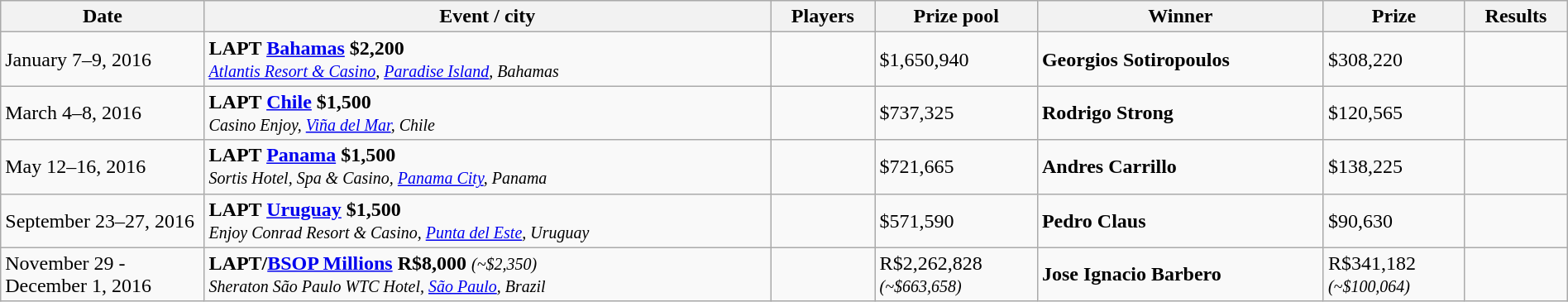<table class="wikitable" width="100%">
<tr>
<th width="13%">Date</th>
<th !width="19%">Event / city</th>
<th !width="11%">Players</th>
<th !width="12%">Prize pool</th>
<th !width="22%">Winner</th>
<th !width="12%">Prize</th>
<th !width="11%">Results</th>
</tr>
<tr>
<td>January 7–9, 2016</td>
<td> <strong>LAPT <a href='#'>Bahamas</a> $2,200</strong><br><small><em><a href='#'>Atlantis Resort & Casino</a>, <a href='#'>Paradise Island</a>, Bahamas </em></small></td>
<td></td>
<td>$1,650,940</td>
<td> <strong>Georgios Sotiropoulos</strong></td>
<td>$308,220</td>
<td></td>
</tr>
<tr>
<td>March 4–8, 2016</td>
<td> <strong>LAPT <a href='#'>Chile</a> $1,500</strong><br><small><em>Casino Enjoy, <a href='#'>Viña del Mar</a>, Chile</em></small></td>
<td></td>
<td>$737,325</td>
<td> <strong>Rodrigo Strong</strong></td>
<td>$120,565</td>
<td></td>
</tr>
<tr>
<td>May 12–16, 2016</td>
<td> <strong>LAPT <a href='#'>Panama</a> $1,500</strong><br><small><em>Sortis Hotel, Spa & Casino, <a href='#'>Panama City</a>, Panama</em></small></td>
<td></td>
<td>$721,665</td>
<td> <strong>Andres Carrillo</strong></td>
<td>$138,225</td>
<td></td>
</tr>
<tr>
<td>September 23–27, 2016</td>
<td> <strong>LAPT <a href='#'>Uruguay</a> $1,500</strong><br><small><em>Enjoy Conrad Resort & Casino, <a href='#'>Punta del Este</a>, Uruguay</em></small></td>
<td></td>
<td>$571,590</td>
<td> <strong>	Pedro Claus</strong></td>
<td>$90,630</td>
<td></td>
</tr>
<tr>
<td>November 29 - December 1, 2016</td>
<td> <strong>LAPT/<a href='#'>BSOP Millions</a> R$8,000</strong> <small><em>(~$2,350)</em></small><br><small><em>Sheraton São Paulo WTC Hotel, <a href='#'>São Paulo</a>, Brazil</em></small></td>
<td></td>
<td>R$2,262,828<br><small><em>(~$663,658)</em></small></td>
<td> <strong>	Jose Ignacio Barbero</strong></td>
<td>R$341,182<br><small><em>(~$100,064)</em></small></td>
<td></td>
</tr>
</table>
